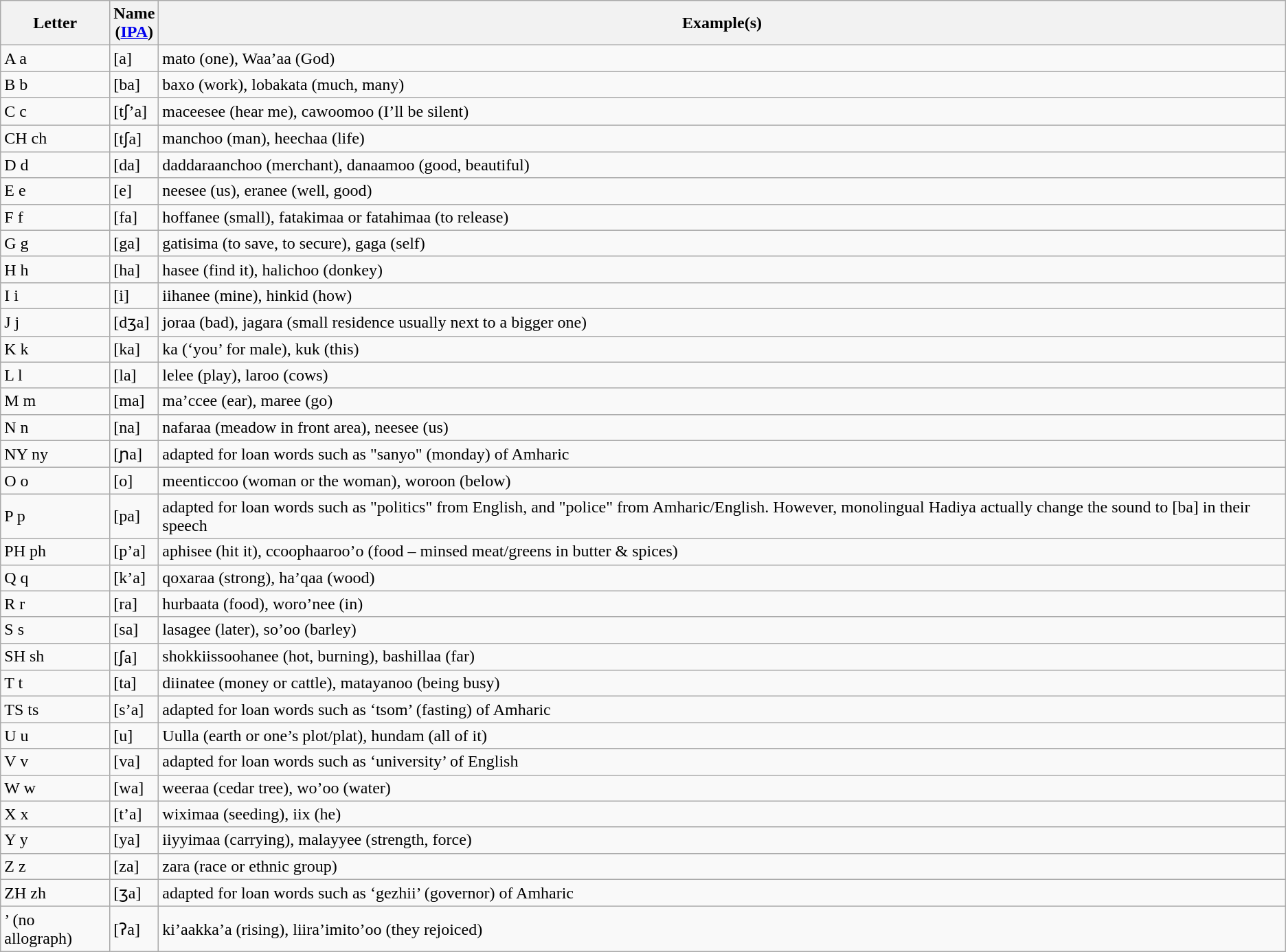<table class="wikitable">
<tr>
<th>Letter</th>
<th>Name<br>(<a href='#'>IPA</a>)</th>
<th>Example(s)</th>
</tr>
<tr>
<td>A a</td>
<td>[a]</td>
<td>mato (one), Waa’aa (God)</td>
</tr>
<tr>
<td>B b</td>
<td>[ba]</td>
<td>baxo (work), lobakata (much, many)</td>
</tr>
<tr>
<td>C c</td>
<td>[tʃ’a]</td>
<td>maceesee (hear me), cawoomoo (I’ll be silent)</td>
</tr>
<tr>
<td>CH ch</td>
<td>[tʃa]</td>
<td>manchoo (man), heechaa (life)</td>
</tr>
<tr>
<td>D d</td>
<td>[da]</td>
<td>daddaraanchoo (merchant), danaamoo (good, beautiful)</td>
</tr>
<tr>
<td>E e</td>
<td>[e]</td>
<td>neesee (us), eranee (well, good)</td>
</tr>
<tr>
<td>F f</td>
<td>[fa]</td>
<td>hoffanee (small), fatakimaa or fatahimaa (to release)</td>
</tr>
<tr>
<td>G g</td>
<td>[ga]</td>
<td>gatisima (to save, to secure), gaga (self)</td>
</tr>
<tr>
<td>H h</td>
<td>[ha]</td>
<td>hasee (find it), halichoo (donkey)</td>
</tr>
<tr>
<td>I i</td>
<td>[i]</td>
<td>iihanee (mine), hinkid (how)</td>
</tr>
<tr>
<td>J j</td>
<td>[dʒa]</td>
<td>joraa (bad), jagara (small residence usually next to a bigger one)</td>
</tr>
<tr>
<td>K k</td>
<td>[ka]</td>
<td>ka (‘you’ for male), kuk (this)</td>
</tr>
<tr>
<td>L l</td>
<td>[la]</td>
<td>lelee (play), laroo (cows)</td>
</tr>
<tr>
<td>M m</td>
<td>[ma]</td>
<td>ma’ccee (ear), maree (go)</td>
</tr>
<tr>
<td>N n</td>
<td>[na]</td>
<td>nafaraa (meadow in front area), neesee (us)</td>
</tr>
<tr>
<td>NY ny</td>
<td>[ɲa]</td>
<td>adapted for loan words such as "sanyo" (monday) of Amharic</td>
</tr>
<tr>
<td>O o</td>
<td>[o]</td>
<td>meenticcoo (woman or the woman), woroon (below)</td>
</tr>
<tr>
<td>P p</td>
<td>[pa]</td>
<td>adapted for loan words such as "politics" from English, and "police" from Amharic/English. However, monolingual Hadiya actually change the sound to [ba] in their speech</td>
</tr>
<tr>
<td>PH ph</td>
<td>[p’a]</td>
<td>aphisee (hit it), ccoophaaroo’o (food – minsed meat/greens in butter & spices)</td>
</tr>
<tr>
<td>Q q</td>
<td>[k’a]</td>
<td>qoxaraa (strong), ha’qaa (wood)</td>
</tr>
<tr>
<td>R r</td>
<td>[ra]</td>
<td>hurbaata (food), woro’nee (in)</td>
</tr>
<tr>
<td>S s</td>
<td>[sa]</td>
<td>lasagee (later), so’oo (barley)</td>
</tr>
<tr>
<td>SH sh</td>
<td>[ʃa]</td>
<td>shokkiissoohanee (hot, burning), bashillaa (far)</td>
</tr>
<tr>
<td>T t</td>
<td>[ta]</td>
<td>diinatee (money or cattle), matayanoo (being busy)</td>
</tr>
<tr>
<td>TS ts</td>
<td>[s’a]</td>
<td>adapted for loan words such as ‘tsom’ (fasting) of Amharic</td>
</tr>
<tr>
<td>U u</td>
<td>[u]</td>
<td>Uulla (earth or one’s plot/plat), hundam (all of it)</td>
</tr>
<tr>
<td>V v</td>
<td>[va]</td>
<td>adapted for loan words such as ‘university’ of English</td>
</tr>
<tr>
<td>W w</td>
<td>[wa]</td>
<td>weeraa (cedar tree), wo’oo (water)</td>
</tr>
<tr>
<td>X x</td>
<td>[t’a]</td>
<td>wiximaa (seeding), iix (he)</td>
</tr>
<tr>
<td>Y y</td>
<td>[ya]</td>
<td>iiyyimaa (carrying), malayyee (strength, force)</td>
</tr>
<tr>
<td>Z z</td>
<td>[za]</td>
<td>zara (race or ethnic group)</td>
</tr>
<tr>
<td>ZH zh</td>
<td>[ʒa]</td>
<td>adapted for loan words such as ‘gezhii’ (governor) of Amharic</td>
</tr>
<tr>
<td>’ (no allograph)</td>
<td>[ʔa]</td>
<td>ki’aakka’a (rising), liira’imito’oo (they rejoiced)</td>
</tr>
</table>
